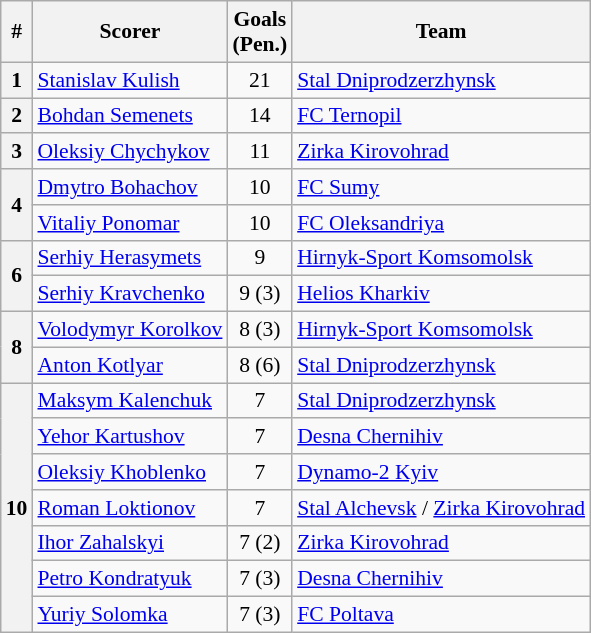<table class="wikitable" style="font-size:90%;">
<tr>
<th>#</th>
<th>Scorer</th>
<th>Goals<br>(Pen.)</th>
<th>Team</th>
</tr>
<tr>
<th>1</th>
<td> <a href='#'>Stanislav Kulish</a></td>
<td align=center>21</td>
<td><a href='#'>Stal Dniprodzerzhynsk</a></td>
</tr>
<tr>
<th>2</th>
<td> <a href='#'>Bohdan Semenets</a></td>
<td align=center>14</td>
<td><a href='#'>FC Ternopil</a></td>
</tr>
<tr>
<th>3</th>
<td> <a href='#'>Oleksiy Chychykov</a></td>
<td align=center>11</td>
<td><a href='#'>Zirka Kirovohrad</a></td>
</tr>
<tr>
<th align=center rowspan=2>4</th>
<td> <a href='#'>Dmytro Bohachov</a></td>
<td align=center>10</td>
<td><a href='#'>FC Sumy</a></td>
</tr>
<tr>
<td> <a href='#'>Vitaliy Ponomar</a></td>
<td align=center>10</td>
<td><a href='#'>FC Oleksandriya</a></td>
</tr>
<tr>
<th align=center rowspan=2>6</th>
<td> <a href='#'>Serhiy Herasymets</a></td>
<td align=center>9</td>
<td><a href='#'>Hirnyk-Sport Komsomolsk</a></td>
</tr>
<tr>
<td> <a href='#'>Serhiy Kravchenko</a></td>
<td align=center>9 (3)</td>
<td><a href='#'>Helios Kharkiv</a></td>
</tr>
<tr>
<th align=center rowspan=2>8</th>
<td> <a href='#'>Volodymyr Korolkov</a></td>
<td align=center>8 (3)</td>
<td><a href='#'>Hirnyk-Sport Komsomolsk</a></td>
</tr>
<tr>
<td> <a href='#'>Anton Kotlyar</a></td>
<td align=center>8 (6)</td>
<td><a href='#'>Stal Dniprodzerzhynsk</a></td>
</tr>
<tr>
<th align=center rowspan=7>10</th>
<td> <a href='#'>Maksym Kalenchuk</a></td>
<td align=center>7</td>
<td><a href='#'>Stal Dniprodzerzhynsk</a></td>
</tr>
<tr>
<td> <a href='#'>Yehor Kartushov</a></td>
<td align=center>7</td>
<td><a href='#'>Desna Chernihiv</a></td>
</tr>
<tr>
<td> <a href='#'>Oleksiy Khoblenko</a></td>
<td align=center>7</td>
<td><a href='#'>Dynamo-2 Kyiv</a></td>
</tr>
<tr>
<td> <a href='#'>Roman Loktionov</a></td>
<td align=center>7</td>
<td><a href='#'>Stal Alchevsk</a> / <a href='#'>Zirka Kirovohrad</a></td>
</tr>
<tr>
<td> <a href='#'>Ihor Zahalskyi</a></td>
<td align=center>7 (2)</td>
<td><a href='#'>Zirka Kirovohrad</a></td>
</tr>
<tr>
<td> <a href='#'>Petro Kondratyuk</a></td>
<td align=center>7 (3)</td>
<td><a href='#'>Desna Chernihiv</a></td>
</tr>
<tr>
<td> <a href='#'>Yuriy Solomka</a></td>
<td align=center>7 (3)</td>
<td><a href='#'>FC Poltava</a></td>
</tr>
</table>
